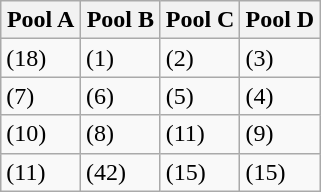<table class="wikitable">
<tr>
<th width=25%>Pool A</th>
<th width=25%>Pool B</th>
<th width=25%>Pool C</th>
<th width=25%>Pool D</th>
</tr>
<tr>
<td> (18)</td>
<td> (1)</td>
<td> (2)</td>
<td> (3)</td>
</tr>
<tr>
<td> (7)</td>
<td> (6)</td>
<td> (5)</td>
<td> (4)</td>
</tr>
<tr>
<td> (10)</td>
<td> (8)</td>
<td> (11)</td>
<td> (9)</td>
</tr>
<tr>
<td> (11)</td>
<td> (42)</td>
<td> (15)</td>
<td> (15)</td>
</tr>
</table>
